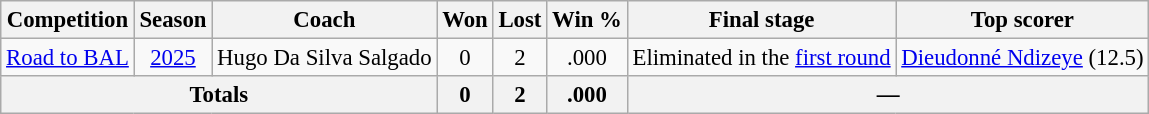<table class="wikitable" style="font-size: 95%; text-align:center;">
<tr>
<th>Competition</th>
<th>Season</th>
<th>Coach</th>
<th>Won</th>
<th>Lost</th>
<th>Win %</th>
<th>Final stage</th>
<th>Top scorer</th>
</tr>
<tr>
<td><a href='#'>Road to BAL</a></td>
<td><a href='#'>2025</a></td>
<td>Hugo Da Silva Salgado</td>
<td>0</td>
<td>2</td>
<td>.000</td>
<td>Eliminated in the <a href='#'>first round</a></td>
<td><a href='#'>Dieudonné Ndizeye</a> (12.5)</td>
</tr>
<tr>
<th colspan="3">Totals</th>
<th>0</th>
<th>2</th>
<th>.000</th>
<th colspan="2">—</th>
</tr>
</table>
